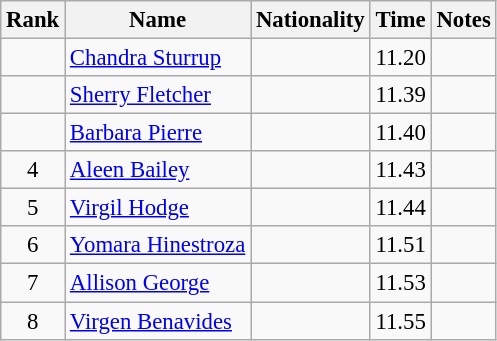<table class="wikitable sortable" style="text-align:center;font-size:95%">
<tr>
<th>Rank</th>
<th>Name</th>
<th>Nationality</th>
<th>Time</th>
<th>Notes</th>
</tr>
<tr>
<td></td>
<td align=left><a href='#'>Chandra Sturrup</a></td>
<td align=left></td>
<td>11.20</td>
<td></td>
</tr>
<tr>
<td></td>
<td align=left><a href='#'>Sherry Fletcher</a></td>
<td align=left></td>
<td>11.39</td>
<td></td>
</tr>
<tr>
<td></td>
<td align=left><a href='#'>Barbara Pierre</a></td>
<td align=left></td>
<td>11.40</td>
<td></td>
</tr>
<tr>
<td>4</td>
<td align=left><a href='#'>Aleen Bailey</a></td>
<td align=left></td>
<td>11.43</td>
<td></td>
</tr>
<tr>
<td>5</td>
<td align=left><a href='#'>Virgil Hodge</a></td>
<td align=left></td>
<td>11.44</td>
<td></td>
</tr>
<tr>
<td>6</td>
<td align=left><a href='#'>Yomara Hinestroza</a></td>
<td align=left></td>
<td>11.51</td>
<td></td>
</tr>
<tr>
<td>7</td>
<td align=left><a href='#'>Allison George</a></td>
<td align=left></td>
<td>11.53</td>
<td></td>
</tr>
<tr>
<td>8</td>
<td align=left><a href='#'>Virgen Benavides</a></td>
<td align=left></td>
<td>11.55</td>
<td></td>
</tr>
</table>
